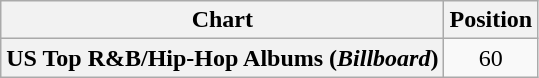<table class="wikitable plainrowheaders" style="text-align:center;">
<tr>
<th scope="col">Chart</th>
<th scope="col">Position</th>
</tr>
<tr>
<th scope="row">US Top R&B/Hip-Hop Albums (<em>Billboard</em>)</th>
<td>60</td>
</tr>
</table>
